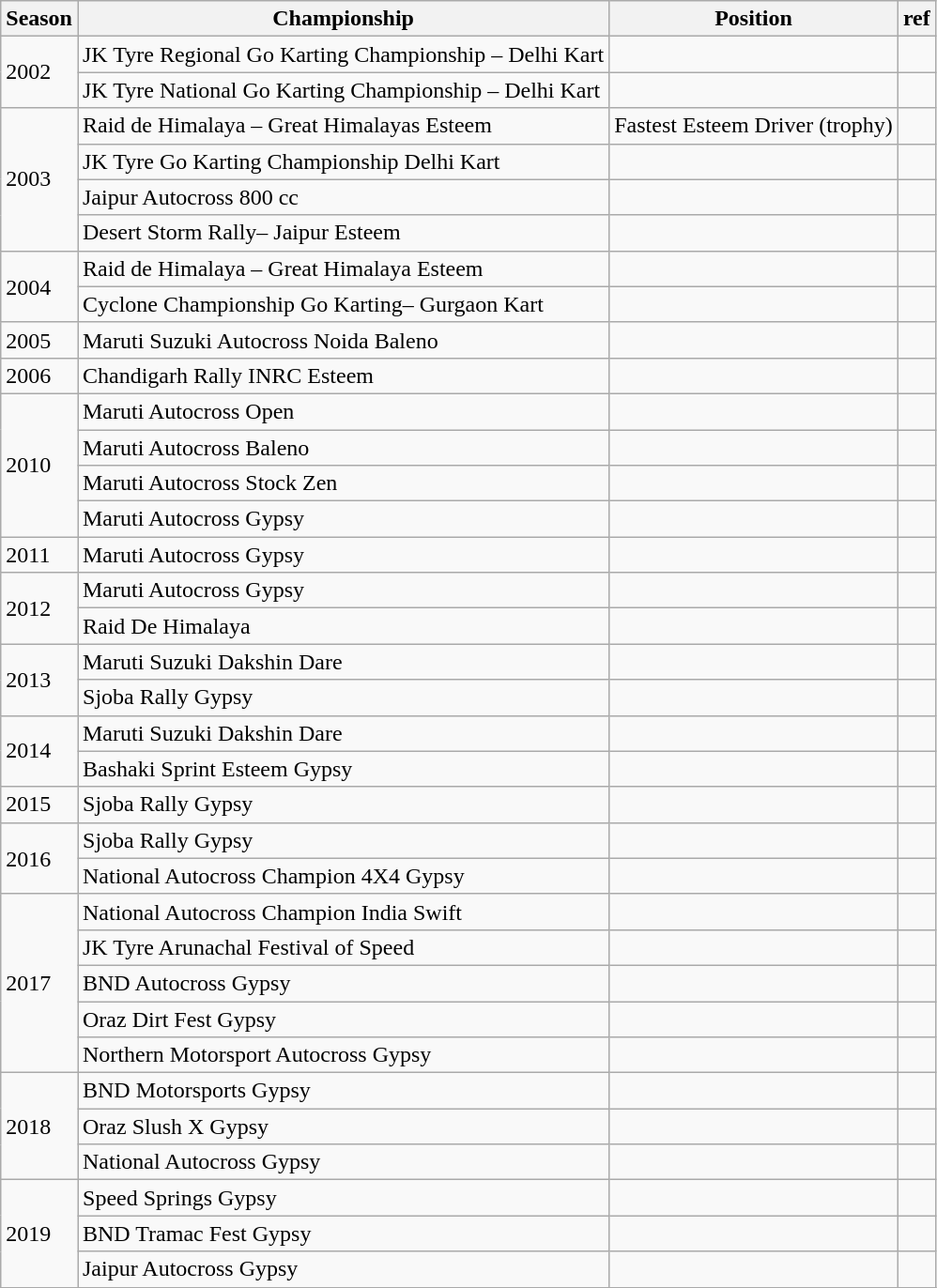<table class="wikitable sortable">
<tr>
<th>Season</th>
<th>Championship</th>
<th>Position</th>
<th>ref</th>
</tr>
<tr>
<td rowspan="2">2002</td>
<td>JK Tyre Regional Go Karting Championship – Delhi Kart</td>
<td></td>
<td></td>
</tr>
<tr>
<td>JK Tyre National Go Karting Championship – Delhi Kart</td>
<td></td>
<td></td>
</tr>
<tr>
<td rowspan="4">2003</td>
<td>Raid de Himalaya – Great Himalayas Esteem</td>
<td>Fastest Esteem Driver  (trophy)</td>
<td></td>
</tr>
<tr>
<td>JK Tyre Go Karting Championship Delhi Kart</td>
<td></td>
<td></td>
</tr>
<tr>
<td>Jaipur Autocross 800 cc</td>
<td></td>
<td></td>
</tr>
<tr>
<td>Desert Storm Rally– Jaipur Esteem</td>
<td></td>
<td></td>
</tr>
<tr>
<td rowspan="2">2004</td>
<td>Raid de Himalaya – Great Himalaya Esteem</td>
<td></td>
<td></td>
</tr>
<tr>
<td>Cyclone Championship Go Karting– Gurgaon Kart</td>
<td></td>
<td></td>
</tr>
<tr>
<td>2005</td>
<td>Maruti Suzuki Autocross Noida Baleno</td>
<td></td>
<td></td>
</tr>
<tr>
<td>2006</td>
<td>Chandigarh Rally INRC Esteem</td>
<td></td>
<td></td>
</tr>
<tr>
<td rowspan="4">2010</td>
<td>Maruti Autocross Open</td>
<td></td>
<td></td>
</tr>
<tr>
<td>Maruti Autocross Baleno</td>
<td></td>
<td></td>
</tr>
<tr>
<td>Maruti Autocross Stock Zen</td>
<td></td>
<td></td>
</tr>
<tr>
<td>Maruti Autocross Gypsy</td>
<td></td>
<td></td>
</tr>
<tr>
<td>2011</td>
<td>Maruti Autocross Gypsy</td>
<td></td>
<td></td>
</tr>
<tr>
<td rowspan="2">2012</td>
<td>Maruti Autocross Gypsy</td>
<td></td>
<td></td>
</tr>
<tr>
<td>Raid De Himalaya</td>
<td></td>
<td></td>
</tr>
<tr>
<td rowspan="2">2013</td>
<td>Maruti Suzuki Dakshin Dare</td>
<td></td>
<td></td>
</tr>
<tr>
<td>Sjoba Rally Gypsy</td>
<td></td>
<td></td>
</tr>
<tr>
<td rowspan="2">2014</td>
<td>Maruti Suzuki Dakshin Dare</td>
<td></td>
<td></td>
</tr>
<tr>
<td>Bashaki Sprint Esteem Gypsy</td>
<td></td>
<td></td>
</tr>
<tr>
<td>2015</td>
<td>Sjoba Rally Gypsy</td>
<td></td>
<td></td>
</tr>
<tr>
<td rowspan="2">2016</td>
<td>Sjoba Rally Gypsy</td>
<td></td>
<td></td>
</tr>
<tr>
<td>National Autocross Champion 4X4 Gypsy</td>
<td></td>
<td></td>
</tr>
<tr>
<td rowspan="5">2017</td>
<td>National Autocross Champion India Swift</td>
<td></td>
<td></td>
</tr>
<tr>
<td>JK Tyre Arunachal Festival of Speed</td>
<td></td>
<td></td>
</tr>
<tr>
<td>BND Autocross Gypsy</td>
<td></td>
<td></td>
</tr>
<tr>
<td>Oraz Dirt Fest Gypsy</td>
<td></td>
<td></td>
</tr>
<tr>
<td>Northern Motorsport Autocross Gypsy</td>
<td></td>
<td></td>
</tr>
<tr>
<td rowspan="3">2018</td>
<td>BND Motorsports Gypsy</td>
<td></td>
<td></td>
</tr>
<tr>
<td>Oraz Slush X Gypsy</td>
<td></td>
<td></td>
</tr>
<tr>
<td>National Autocross Gypsy</td>
<td></td>
<td></td>
</tr>
<tr>
<td rowspan="3">2019</td>
<td>Speed Springs Gypsy</td>
<td></td>
<td></td>
</tr>
<tr>
<td>BND Tramac Fest Gypsy</td>
<td></td>
<td></td>
</tr>
<tr>
<td>Jaipur Autocross Gypsy</td>
<td></td>
<td></td>
</tr>
<tr>
</tr>
</table>
